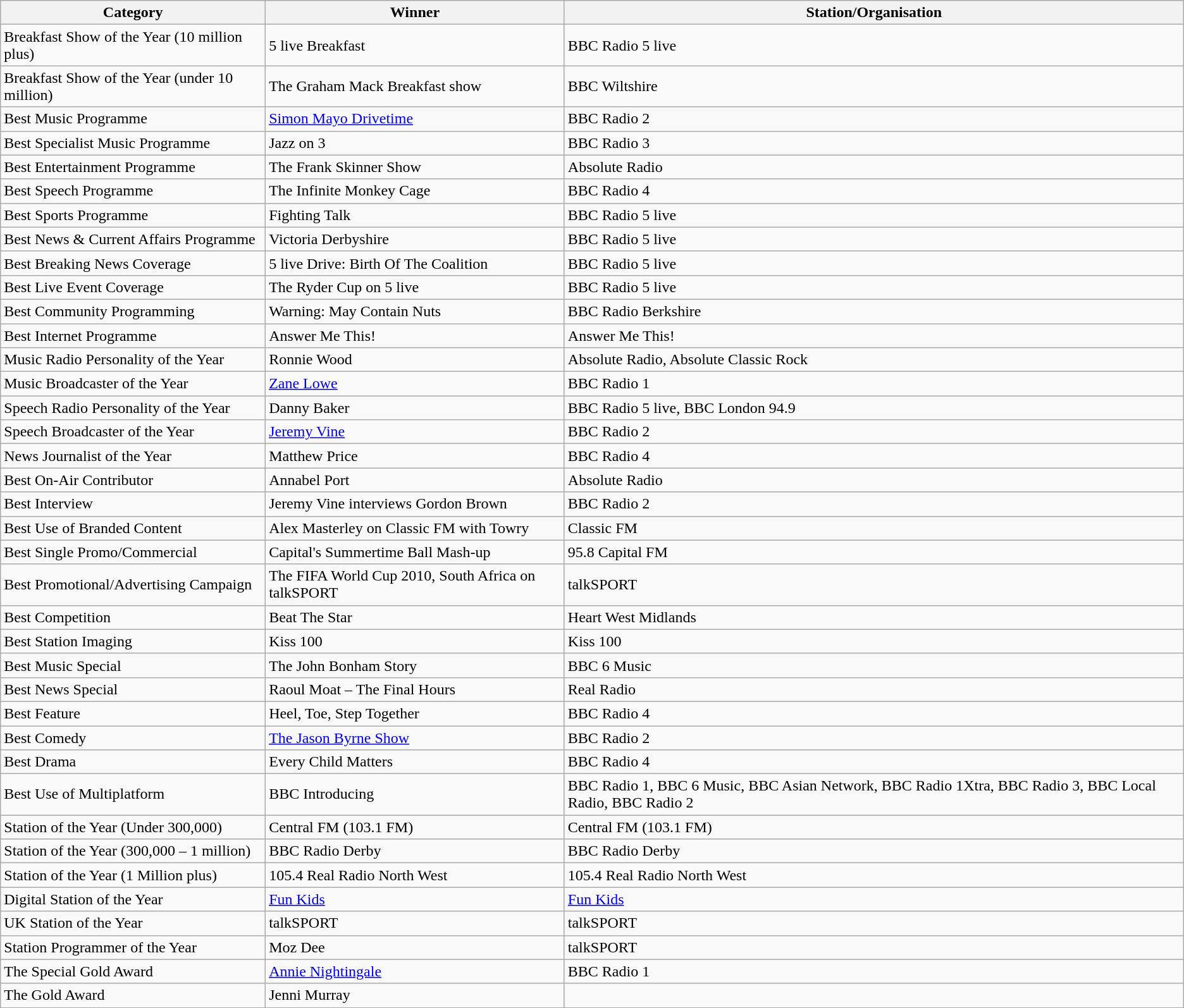<table class="wikitable sortable">
<tr>
<th class=unsortable>Category</th>
<th class=unsortable>Winner</th>
<th>Station/Organisation</th>
</tr>
<tr>
<td>Breakfast Show of the Year (10 million plus)</td>
<td>5 live Breakfast</td>
<td>BBC Radio 5 live</td>
</tr>
<tr>
<td>Breakfast Show of the Year (under 10 million)</td>
<td>The Graham Mack Breakfast show</td>
<td>BBC Wiltshire</td>
</tr>
<tr>
<td>Best Music Programme</td>
<td><a href='#'>Simon Mayo Drivetime</a></td>
<td>BBC Radio 2</td>
</tr>
<tr>
<td>Best Specialist Music Programme</td>
<td>Jazz on 3</td>
<td>BBC Radio 3</td>
</tr>
<tr>
<td>Best Entertainment Programme</td>
<td>The Frank Skinner Show</td>
<td>Absolute Radio</td>
</tr>
<tr>
<td>Best Speech Programme</td>
<td>The Infinite Monkey Cage</td>
<td>BBC Radio 4</td>
</tr>
<tr>
<td>Best Sports Programme</td>
<td>Fighting Talk</td>
<td>BBC Radio 5 live</td>
</tr>
<tr>
<td>Best News & Current Affairs Programme</td>
<td>Victoria Derbyshire</td>
<td>BBC Radio 5 live</td>
</tr>
<tr>
<td>Best Breaking News Coverage</td>
<td>5 live Drive: Birth Of The Coalition</td>
<td>BBC Radio 5 live</td>
</tr>
<tr>
<td>Best Live Event Coverage</td>
<td>The Ryder Cup on 5 live</td>
<td>BBC Radio 5 live</td>
</tr>
<tr>
<td>Best Community Programming</td>
<td>Warning: May Contain Nuts</td>
<td>BBC Radio Berkshire</td>
</tr>
<tr>
<td>Best Internet Programme</td>
<td>Answer Me This!</td>
<td>Answer Me This!</td>
</tr>
<tr>
<td>Music Radio Personality of the Year</td>
<td>Ronnie Wood</td>
<td>Absolute Radio, Absolute Classic Rock</td>
</tr>
<tr>
<td>Music Broadcaster of the Year</td>
<td><a href='#'>Zane Lowe</a></td>
<td>BBC Radio 1</td>
</tr>
<tr>
<td>Speech Radio Personality of the Year</td>
<td>Danny Baker</td>
<td>BBC Radio 5 live, BBC London 94.9</td>
</tr>
<tr>
<td>Speech Broadcaster of the Year</td>
<td><a href='#'>Jeremy Vine</a></td>
<td>BBC Radio 2</td>
</tr>
<tr>
<td>News Journalist of the Year</td>
<td>Matthew Price</td>
<td>BBC Radio 4</td>
</tr>
<tr>
<td>Best On-Air Contributor</td>
<td>Annabel Port</td>
<td>Absolute Radio</td>
</tr>
<tr>
<td>Best Interview</td>
<td>Jeremy Vine interviews Gordon Brown</td>
<td>BBC Radio 2</td>
</tr>
<tr>
<td>Best Use of Branded Content</td>
<td>Alex Masterley on Classic FM with Towry</td>
<td>Classic FM</td>
</tr>
<tr>
<td>Best Single Promo/Commercial</td>
<td>Capital's Summertime Ball Mash-up</td>
<td>95.8 Capital FM</td>
</tr>
<tr>
<td>Best Promotional/Advertising Campaign</td>
<td>The FIFA World Cup 2010, South Africa on talkSPORT</td>
<td>talkSPORT</td>
</tr>
<tr>
<td>Best Competition</td>
<td>Beat The Star</td>
<td>Heart West Midlands</td>
</tr>
<tr>
<td>Best Station Imaging</td>
<td>Kiss 100</td>
<td>Kiss 100</td>
</tr>
<tr>
<td>Best Music Special</td>
<td>The John Bonham Story</td>
<td>BBC 6 Music</td>
</tr>
<tr>
<td>Best News Special</td>
<td>Raoul Moat – The Final Hours</td>
<td>Real Radio</td>
</tr>
<tr>
<td>Best Feature</td>
<td>Heel, Toe, Step Together</td>
<td>BBC Radio 4</td>
</tr>
<tr>
<td>Best Comedy</td>
<td><a href='#'>The Jason Byrne Show</a></td>
<td>BBC Radio 2</td>
</tr>
<tr>
<td>Best Drama</td>
<td>Every Child Matters</td>
<td>BBC Radio 4</td>
</tr>
<tr>
<td>Best Use of Multiplatform</td>
<td>BBC Introducing</td>
<td>BBC Radio 1, BBC 6 Music, BBC Asian Network, BBC Radio 1Xtra, BBC Radio 3, BBC Local Radio, BBC Radio 2</td>
</tr>
<tr>
<td>Station of the Year (Under 300,000)</td>
<td>Central FM (103.1 FM)</td>
<td>Central FM (103.1 FM)</td>
</tr>
<tr>
<td>Station of the Year (300,000 – 1 million)</td>
<td>BBC Radio Derby</td>
<td>BBC Radio Derby</td>
</tr>
<tr>
<td>Station of the Year (1 Million plus)</td>
<td>105.4 Real Radio North West</td>
<td>105.4 Real Radio North West</td>
</tr>
<tr>
<td>Digital Station of the Year</td>
<td><a href='#'>Fun Kids</a></td>
<td><a href='#'>Fun Kids</a></td>
</tr>
<tr>
<td>UK Station of the Year</td>
<td>talkSPORT</td>
<td>talkSPORT</td>
</tr>
<tr>
<td>Station Programmer of the Year</td>
<td>Moz Dee</td>
<td>talkSPORT</td>
</tr>
<tr>
<td>The Special Gold Award</td>
<td><a href='#'>Annie Nightingale</a></td>
<td>BBC Radio 1</td>
</tr>
<tr>
<td>The Gold Award</td>
<td>Jenni Murray</td>
<td></td>
</tr>
</table>
